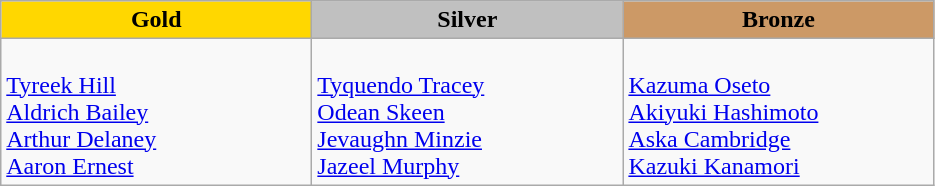<table class="wikitable" style="text-align:left">
<tr align="center">
<td width=200 bgcolor=gold><strong>Gold</strong></td>
<td width=200 bgcolor=silver><strong>Silver</strong></td>
<td width=200 bgcolor=CC9966><strong>Bronze</strong></td>
</tr>
<tr>
<td><em></em><br><a href='#'>Tyreek Hill</a><br><a href='#'>Aldrich Bailey</a><br><a href='#'>Arthur Delaney</a><br><a href='#'>Aaron Ernest</a></td>
<td><em></em><br><a href='#'>Tyquendo Tracey</a><br><a href='#'>Odean Skeen</a><br><a href='#'>Jevaughn Minzie</a><br><a href='#'>Jazeel Murphy</a></td>
<td><em></em><br><a href='#'>Kazuma Oseto</a><br><a href='#'>Akiyuki Hashimoto</a><br><a href='#'>Aska Cambridge</a><br><a href='#'>Kazuki Kanamori</a></td>
</tr>
</table>
